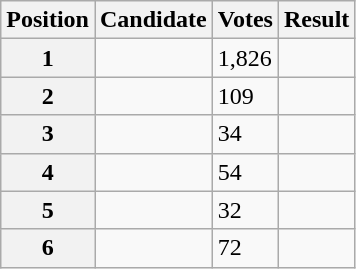<table class="wikitable sortable col3right">
<tr>
<th scope="col">Position</th>
<th scope="col">Candidate</th>
<th scope="col">Votes</th>
<th scope="col">Result</th>
</tr>
<tr>
<th scope="row">1</th>
<td></td>
<td>1,826</td>
<td></td>
</tr>
<tr>
<th scope="row">2</th>
<td></td>
<td>109</td>
<td></td>
</tr>
<tr>
<th scope="row">3</th>
<td></td>
<td>34</td>
<td></td>
</tr>
<tr>
<th scope="row">4</th>
<td></td>
<td>54</td>
<td></td>
</tr>
<tr>
<th scope="row">5</th>
<td></td>
<td>32</td>
<td></td>
</tr>
<tr>
<th scope="row">6</th>
<td></td>
<td>72</td>
<td></td>
</tr>
</table>
